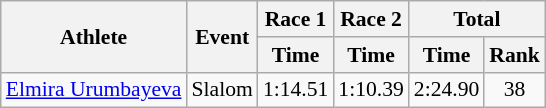<table class="wikitable" style="font-size:90%">
<tr>
<th rowspan="2">Athlete</th>
<th rowspan="2">Event</th>
<th>Race 1</th>
<th>Race 2</th>
<th colspan="2">Total</th>
</tr>
<tr>
<th>Time</th>
<th>Time</th>
<th>Time</th>
<th>Rank</th>
</tr>
<tr>
<td><a href='#'>Elmira Urumbayeva</a></td>
<td>Slalom</td>
<td align="center">1:14.51</td>
<td align="center">1:10.39</td>
<td align="center">2:24.90</td>
<td align="center">38</td>
</tr>
</table>
